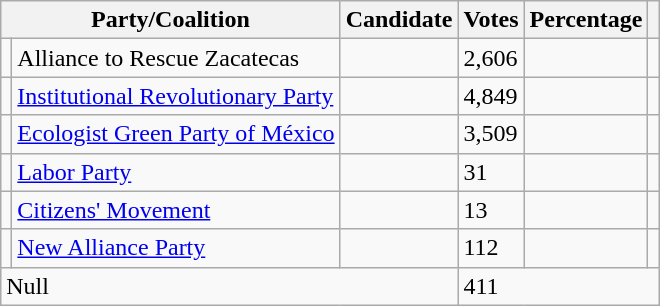<table class="wikitable">
<tr>
<th colspan="2"><strong>Party/Coalition</strong></th>
<th><strong>Candidate</strong></th>
<th><strong>Votes</strong></th>
<th><strong>Percentage</strong></th>
<th></th>
</tr>
<tr>
<td></td>
<td>Alliance to Rescue Zacatecas</td>
<td></td>
<td>2,606</td>
<td></td>
<td></td>
</tr>
<tr>
<td></td>
<td><a href='#'>Institutional Revolutionary Party</a></td>
<td></td>
<td>4,849</td>
<td></td>
<td></td>
</tr>
<tr>
<td></td>
<td><a href='#'>Ecologist Green Party of México</a></td>
<td></td>
<td>3,509</td>
<td></td>
<td></td>
</tr>
<tr>
<td></td>
<td><a href='#'>Labor Party</a></td>
<td></td>
<td>31</td>
<td></td>
<td></td>
</tr>
<tr>
<td></td>
<td><a href='#'>Citizens' Movement</a></td>
<td></td>
<td>13</td>
<td></td>
</tr>
<tr>
<td></td>
<td><a href='#'>New Alliance Party</a></td>
<td></td>
<td>112</td>
<td></td>
<td></td>
</tr>
<tr>
<td colspan="3">Null</td>
<td colspan="3">411</td>
</tr>
</table>
